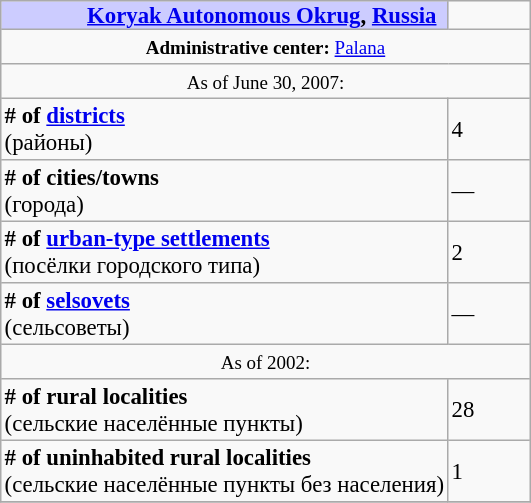<table border=1 align="right" cellpadding=2 cellspacing=0 style="margin: 0 0 1em 1em; background: #f9f9f9; border: 1px #aaa solid; border-collapse: collapse; font-size: 95%;">
<tr>
<th bgcolor="#ccccff" style="padding:0 0 0 50px;"><a href='#'>Koryak Autonomous Okrug</a>, <a href='#'>Russia</a></th>
<td width="50px"></td>
</tr>
<tr>
<td colspan=2 align="center"><small><strong>Administrative center:</strong> <a href='#'>Palana</a></small></td>
</tr>
<tr>
<td colspan=2 align="center"><small>As of June 30, 2007:</small></td>
</tr>
<tr>
<td><strong># of <a href='#'>districts</a></strong><br>(районы)</td>
<td>4</td>
</tr>
<tr>
<td><strong># of cities/towns</strong><br>(города)</td>
<td>—</td>
</tr>
<tr>
<td><strong># of <a href='#'>urban-type settlements</a></strong><br>(посёлки городского типа)</td>
<td>2</td>
</tr>
<tr>
<td><strong># of <a href='#'>selsovets</a></strong><br>(сельсоветы)</td>
<td>—</td>
</tr>
<tr>
<td colspan=2 align="center"><small>As of 2002:</small></td>
</tr>
<tr>
<td><strong># of rural localities</strong><br>(сельские населённые пункты)</td>
<td>28</td>
</tr>
<tr>
<td><strong># of uninhabited rural localities</strong><br>(сельские населённые пункты без населения)</td>
<td>1</td>
</tr>
<tr>
</tr>
</table>
